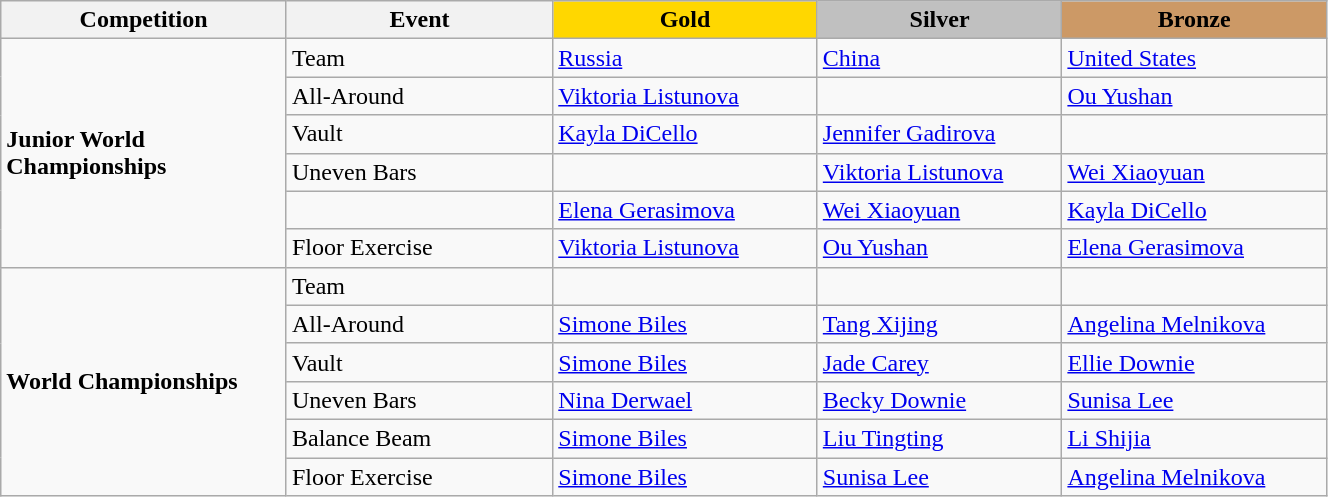<table class="wikitable" style="width:70%;">
<tr>
<th style="text-align:center; width:5%;">Competition</th>
<th style="text-align:center; width:5%;">Event</th>
<td style="text-align:center; width:6%; background:gold;"><strong>Gold</strong></td>
<td style="text-align:center; width:6%; background:silver;"><strong>Silver</strong></td>
<td style="text-align:center; width:6%; background:#c96;"><strong>Bronze</strong></td>
</tr>
<tr>
<td rowspan=6><strong>Junior World Championships</strong></td>
<td>Team</td>
<td> <a href='#'>Russia</a></td>
<td> <a href='#'>China</a></td>
<td> <a href='#'>United States</a></td>
</tr>
<tr>
<td>All-Around</td>
<td> <a href='#'>Viktoria Listunova</a></td>
<td></td>
<td> <a href='#'>Ou Yushan</a></td>
</tr>
<tr>
<td>Vault</td>
<td> <a href='#'>Kayla DiCello</a></td>
<td> <a href='#'>Jennifer Gadirova</a></td>
<td></td>
</tr>
<tr>
<td>Uneven Bars</td>
<td></td>
<td> <a href='#'>Viktoria Listunova</a></td>
<td> <a href='#'>Wei Xiaoyuan</a></td>
</tr>
<tr>
<td></td>
<td> <a href='#'>Elena Gerasimova</a></td>
<td> <a href='#'>Wei Xiaoyuan</a></td>
<td> <a href='#'>Kayla DiCello</a></td>
</tr>
<tr>
<td nowrap>Floor Exercise</td>
<td> <a href='#'>Viktoria Listunova</a></td>
<td> <a href='#'>Ou Yushan</a></td>
<td> <a href='#'>Elena Gerasimova</a></td>
</tr>
<tr>
<td rowspan=6><strong>World Championships</strong></td>
<td>Team</td>
<td></td>
<td></td>
<td></td>
</tr>
<tr>
<td>All-Around</td>
<td> <a href='#'>Simone Biles</a></td>
<td> <a href='#'>Tang Xijing</a></td>
<td> <a href='#'>Angelina Melnikova</a></td>
</tr>
<tr>
<td>Vault</td>
<td> <a href='#'>Simone Biles</a></td>
<td> <a href='#'>Jade Carey</a></td>
<td> <a href='#'>Ellie Downie</a></td>
</tr>
<tr>
<td>Uneven Bars</td>
<td> <a href='#'>Nina Derwael</a></td>
<td> <a href='#'>Becky Downie</a></td>
<td> <a href='#'>Sunisa Lee</a></td>
</tr>
<tr>
<td>Balance Beam</td>
<td> <a href='#'>Simone Biles</a></td>
<td> <a href='#'>Liu Tingting</a></td>
<td> <a href='#'>Li Shijia</a></td>
</tr>
<tr>
<td>Floor Exercise</td>
<td> <a href='#'>Simone Biles</a></td>
<td> <a href='#'>Sunisa Lee</a></td>
<td> <a href='#'>Angelina Melnikova</a></td>
</tr>
</table>
